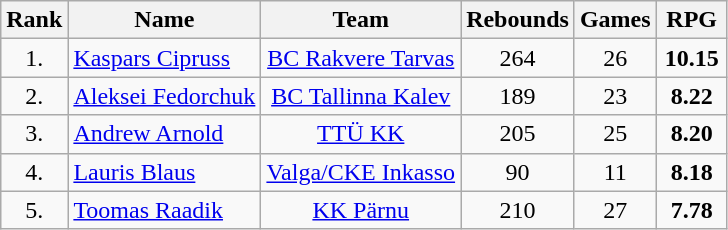<table class="wikitable" style="text-align: center;">
<tr>
<th>Rank</th>
<th>Name</th>
<th>Team</th>
<th>Rebounds</th>
<th>Games</th>
<th width=40>RPG</th>
</tr>
<tr>
<td>1.</td>
<td align="left"> <a href='#'>Kaspars Cipruss</a></td>
<td><a href='#'>BC Rakvere Tarvas</a></td>
<td>264</td>
<td>26</td>
<td><strong>10.15</strong></td>
</tr>
<tr>
<td>2.</td>
<td align="left"> <a href='#'>Aleksei Fedorchuk</a></td>
<td><a href='#'>BC Tallinna Kalev</a></td>
<td>189</td>
<td>23</td>
<td><strong>8.22</strong></td>
</tr>
<tr>
<td>3.</td>
<td align="left"> <a href='#'>Andrew Arnold</a></td>
<td><a href='#'>TTÜ KK</a></td>
<td>205</td>
<td>25</td>
<td><strong>8.20</strong></td>
</tr>
<tr>
<td>4.</td>
<td align="left"> <a href='#'>Lauris Blaus</a></td>
<td><a href='#'>Valga/CKE Inkasso</a></td>
<td>90</td>
<td>11</td>
<td><strong>8.18</strong></td>
</tr>
<tr>
<td>5.</td>
<td align="left"> <a href='#'>Toomas Raadik</a></td>
<td><a href='#'>KK Pärnu</a></td>
<td>210</td>
<td>27</td>
<td><strong>7.78</strong></td>
</tr>
</table>
